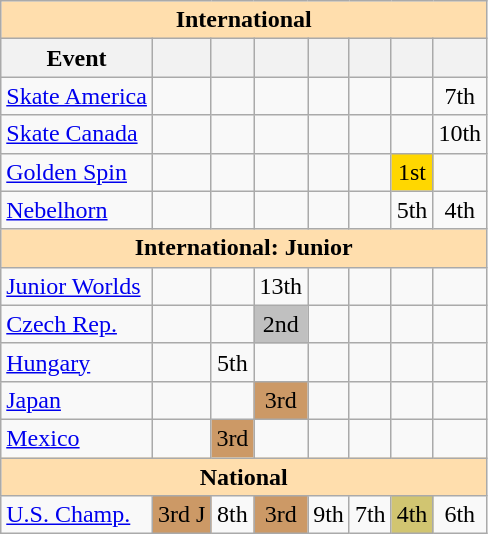<table class="wikitable" style="text-align:center">
<tr>
<th colspan="8" style="background-color: #ffdead; " align="center">International</th>
</tr>
<tr>
<th>Event</th>
<th></th>
<th></th>
<th></th>
<th></th>
<th></th>
<th></th>
<th></th>
</tr>
<tr>
<td align=left> <a href='#'>Skate America</a></td>
<td></td>
<td></td>
<td></td>
<td></td>
<td></td>
<td></td>
<td>7th</td>
</tr>
<tr>
<td align=left> <a href='#'>Skate Canada</a></td>
<td></td>
<td></td>
<td></td>
<td></td>
<td></td>
<td></td>
<td>10th</td>
</tr>
<tr>
<td align=left><a href='#'>Golden Spin</a></td>
<td></td>
<td></td>
<td></td>
<td></td>
<td></td>
<td bgcolor=gold>1st</td>
<td></td>
</tr>
<tr>
<td align=left><a href='#'>Nebelhorn</a></td>
<td></td>
<td></td>
<td></td>
<td></td>
<td></td>
<td>5th</td>
<td>4th</td>
</tr>
<tr>
<th colspan="8" style="background-color: #ffdead; " align="center">International: Junior</th>
</tr>
<tr>
<td align=left><a href='#'>Junior Worlds</a></td>
<td></td>
<td></td>
<td>13th</td>
<td></td>
<td></td>
<td></td>
<td></td>
</tr>
<tr>
<td align=left> <a href='#'>Czech Rep.</a></td>
<td></td>
<td></td>
<td bgcolor=silver>2nd</td>
<td></td>
<td></td>
<td></td>
<td></td>
</tr>
<tr>
<td align=left> <a href='#'>Hungary</a></td>
<td></td>
<td>5th</td>
<td></td>
<td></td>
<td></td>
<td></td>
<td></td>
</tr>
<tr>
<td align=left> <a href='#'>Japan</a></td>
<td></td>
<td></td>
<td bgcolor=cc9966>3rd</td>
<td></td>
<td></td>
<td></td>
<td></td>
</tr>
<tr>
<td align=left> <a href='#'>Mexico</a></td>
<td></td>
<td bgcolor=cc9966>3rd</td>
<td></td>
<td></td>
<td></td>
<td></td>
<td></td>
</tr>
<tr>
<th colspan="8" style="background-color: #ffdead; " align="center">National</th>
</tr>
<tr>
<td align=left><a href='#'>U.S. Champ.</a></td>
<td bgcolor="cc9966">3rd J</td>
<td>8th</td>
<td bgcolor=cc9966>3rd</td>
<td>9th</td>
<td>7th</td>
<td bgcolor=d1c571>4th</td>
<td>6th</td>
</tr>
</table>
